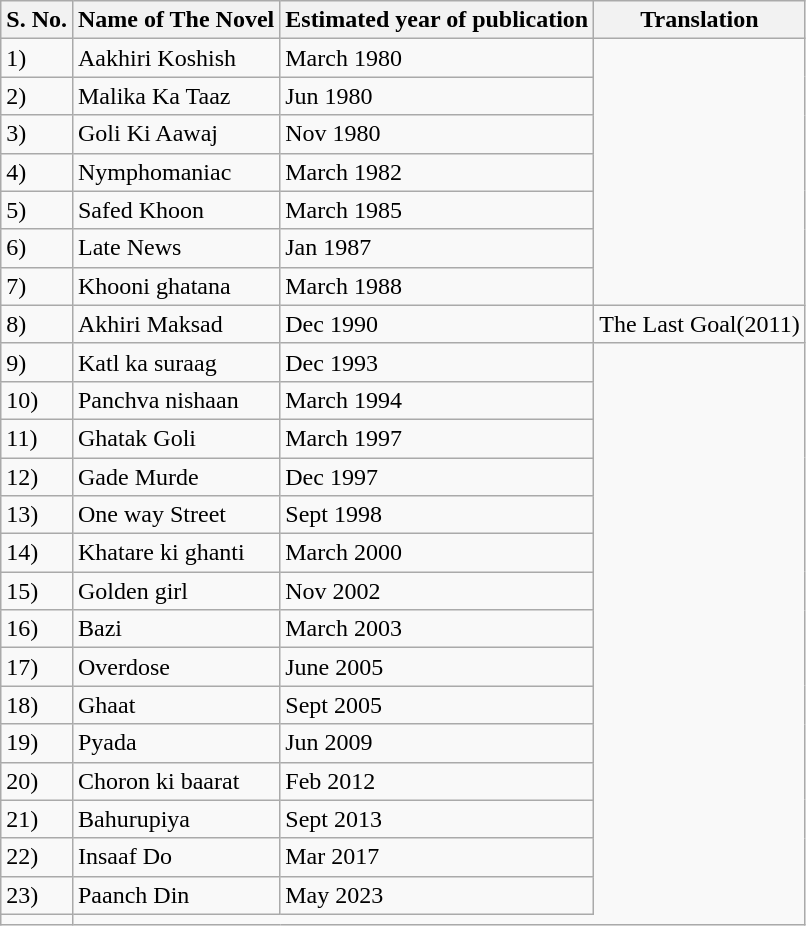<table class="wikitable">
<tr>
<th>S. No.</th>
<th>Name of The Novel</th>
<th>Estimated year of publication</th>
<th>Translation</th>
</tr>
<tr>
<td>1)</td>
<td>Aakhiri Koshish</td>
<td>March 1980</td>
</tr>
<tr>
<td>2)</td>
<td>Malika Ka Taaz</td>
<td>Jun 1980</td>
</tr>
<tr>
<td>3)</td>
<td>Goli Ki Aawaj</td>
<td>Nov 1980</td>
</tr>
<tr>
<td>4)</td>
<td>Nymphomaniac</td>
<td>March 1982</td>
</tr>
<tr>
<td>5)</td>
<td>Safed Khoon</td>
<td>March 1985</td>
</tr>
<tr>
<td>6)</td>
<td>Late News</td>
<td>Jan 1987</td>
</tr>
<tr>
<td>7)</td>
<td>Khooni ghatana</td>
<td>March 1988</td>
</tr>
<tr>
<td>8)</td>
<td>Akhiri Maksad</td>
<td>Dec 1990</td>
<td>The Last Goal(2011)</td>
</tr>
<tr>
<td>9)</td>
<td>Katl ka suraag</td>
<td>Dec 1993</td>
</tr>
<tr>
<td>10)</td>
<td>Panchva nishaan</td>
<td>March 1994</td>
</tr>
<tr>
<td>11)</td>
<td>Ghatak Goli</td>
<td>March 1997</td>
</tr>
<tr>
<td>12)</td>
<td>Gade Murde</td>
<td>Dec 1997</td>
</tr>
<tr>
<td>13)</td>
<td>One way Street</td>
<td>Sept 1998</td>
</tr>
<tr>
<td>14)</td>
<td>Khatare ki ghanti</td>
<td>March 2000</td>
</tr>
<tr>
<td>15)</td>
<td>Golden girl</td>
<td>Nov 2002</td>
</tr>
<tr>
<td>16)</td>
<td>Bazi</td>
<td>March 2003</td>
</tr>
<tr>
<td>17)</td>
<td>Overdose</td>
<td>June 2005</td>
</tr>
<tr>
<td>18)</td>
<td>Ghaat</td>
<td>Sept 2005</td>
</tr>
<tr>
<td>19)</td>
<td>Pyada</td>
<td>Jun 2009</td>
</tr>
<tr>
<td>20)</td>
<td>Choron ki baarat</td>
<td>Feb 2012</td>
</tr>
<tr>
<td>21)</td>
<td>Bahurupiya</td>
<td>Sept 2013</td>
</tr>
<tr>
<td>22)</td>
<td>Insaaf Do</td>
<td>Mar 2017</td>
</tr>
<tr>
<td>23)</td>
<td>Paanch Din</td>
<td>May 2023</td>
</tr>
<tr>
<td></td>
</tr>
</table>
